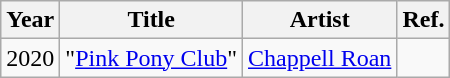<table class="wikitable">
<tr>
<th>Year</th>
<th>Title</th>
<th>Artist</th>
<th>Ref.</th>
</tr>
<tr>
<td>2020</td>
<td>"<a href='#'>Pink Pony Club</a>"</td>
<td><a href='#'>Chappell Roan</a></td>
<td style="text-align: center;"></td>
</tr>
</table>
